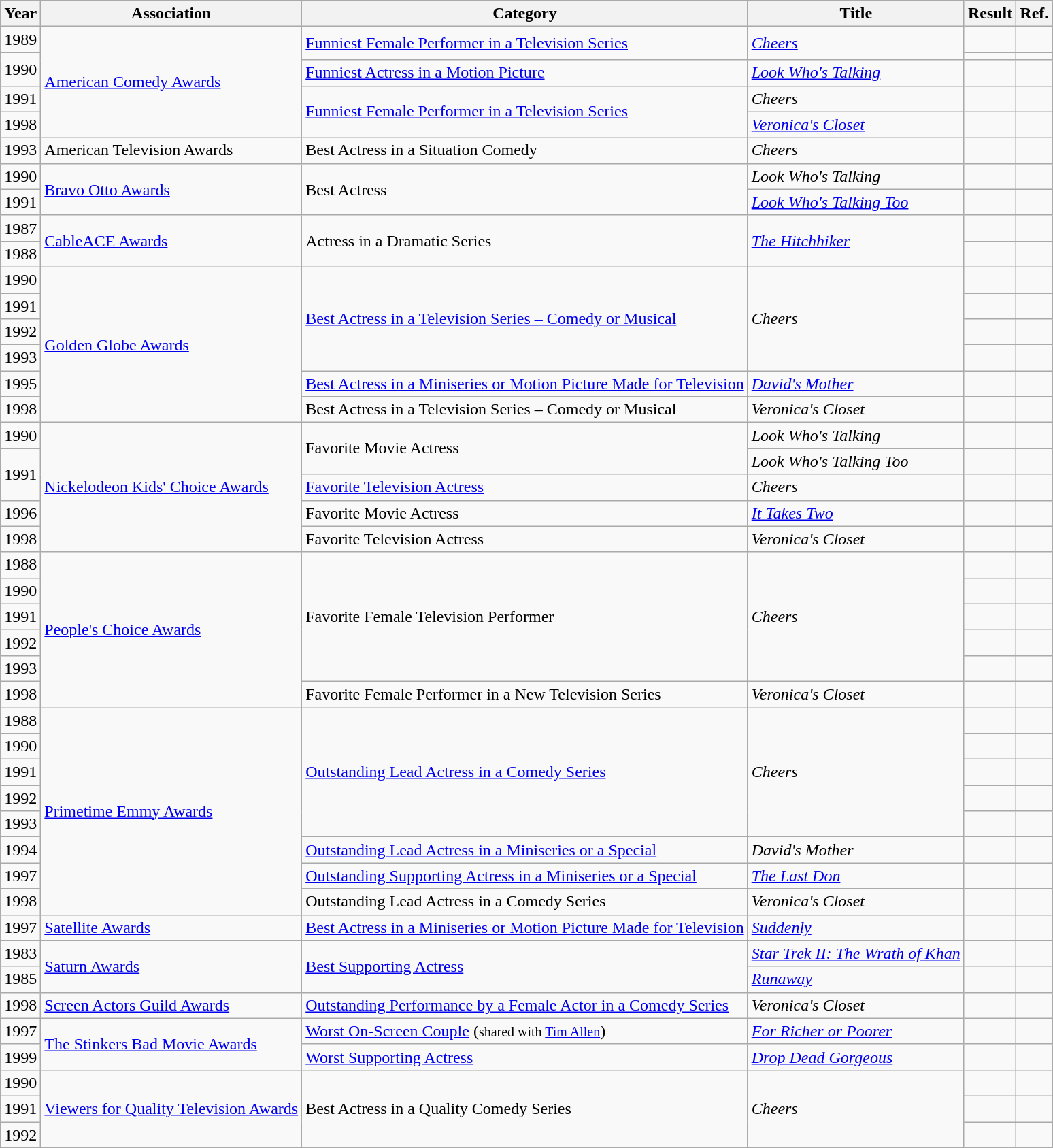<table class="wikitable sortable">
<tr>
<th scope="col">Year</th>
<th scope="col">Association</th>
<th scope="col">Category</th>
<th scope="col">Title</th>
<th scope="col">Result</th>
<th scope="col">Ref.</th>
</tr>
<tr>
<td>1989</td>
<td rowspan="5"><a href='#'>American Comedy Awards</a></td>
<td rowspan="2"><a href='#'>Funniest Female Performer in a Television Series</a></td>
<td rowspan="2"><em><a href='#'>Cheers</a></em></td>
<td></td>
<td></td>
</tr>
<tr>
<td rowspan="2">1990</td>
<td></td>
<td></td>
</tr>
<tr>
<td><a href='#'>Funniest Actress in a Motion Picture</a></td>
<td><em><a href='#'>Look Who's Talking</a></em></td>
<td></td>
<td></td>
</tr>
<tr>
<td>1991</td>
<td rowspan="2"><a href='#'>Funniest Female Performer in a Television Series</a></td>
<td><em>Cheers</em></td>
<td></td>
<td></td>
</tr>
<tr>
<td>1998</td>
<td><em><a href='#'>Veronica's Closet</a></em></td>
<td></td>
<td></td>
</tr>
<tr>
<td>1993</td>
<td>American Television Awards</td>
<td>Best Actress in a Situation Comedy</td>
<td><em>Cheers</em></td>
<td></td>
<td></td>
</tr>
<tr>
<td>1990</td>
<td rowspan="2"><a href='#'>Bravo Otto Awards</a></td>
<td rowspan="2">Best Actress</td>
<td><em>Look Who's Talking</em></td>
<td></td>
<td></td>
</tr>
<tr>
<td>1991</td>
<td><em><a href='#'>Look Who's Talking Too</a></em></td>
<td></td>
<td></td>
</tr>
<tr>
<td>1987</td>
<td rowspan="2"><a href='#'>CableACE Awards</a></td>
<td rowspan="2">Actress in a Dramatic Series</td>
<td rowspan="2"><em><a href='#'>The Hitchhiker</a></em></td>
<td></td>
<td></td>
</tr>
<tr>
<td>1988</td>
<td></td>
<td></td>
</tr>
<tr>
<td>1990</td>
<td rowspan="6"><a href='#'>Golden Globe Awards</a></td>
<td rowspan="4"><a href='#'>Best Actress in a Television Series – Comedy or Musical</a></td>
<td rowspan="4"><em>Cheers</em></td>
<td></td>
<td></td>
</tr>
<tr>
<td>1991</td>
<td></td>
<td></td>
</tr>
<tr>
<td>1992</td>
<td></td>
<td></td>
</tr>
<tr>
<td>1993</td>
<td></td>
<td></td>
</tr>
<tr>
<td>1995</td>
<td><a href='#'>Best Actress in a Miniseries or Motion Picture Made for Television</a></td>
<td><em><a href='#'>David's Mother</a></em></td>
<td></td>
<td></td>
</tr>
<tr>
<td>1998</td>
<td>Best Actress in a Television Series – Comedy or Musical</td>
<td><em>Veronica's Closet</em></td>
<td></td>
<td></td>
</tr>
<tr>
<td>1990</td>
<td rowspan="5"><a href='#'>Nickelodeon Kids' Choice Awards</a></td>
<td rowspan="2">Favorite Movie Actress</td>
<td><em>Look Who's Talking</em></td>
<td></td>
<td></td>
</tr>
<tr>
<td rowspan="2">1991</td>
<td><em>Look Who's Talking Too</em></td>
<td></td>
<td></td>
</tr>
<tr>
<td><a href='#'>Favorite Television Actress</a></td>
<td><em>Cheers</em></td>
<td></td>
<td></td>
</tr>
<tr>
<td>1996</td>
<td>Favorite Movie Actress</td>
<td><em><a href='#'>It Takes Two</a></em></td>
<td></td>
<td></td>
</tr>
<tr>
<td>1998</td>
<td>Favorite Television Actress</td>
<td><em>Veronica's Closet</em></td>
<td></td>
<td></td>
</tr>
<tr>
<td>1988</td>
<td rowspan="6"><a href='#'>People's Choice Awards</a></td>
<td rowspan="5">Favorite Female Television Performer</td>
<td rowspan="5"><em>Cheers</em></td>
<td></td>
<td></td>
</tr>
<tr>
<td>1990</td>
<td></td>
<td></td>
</tr>
<tr>
<td>1991</td>
<td></td>
<td></td>
</tr>
<tr>
<td>1992</td>
<td></td>
<td></td>
</tr>
<tr>
<td>1993</td>
<td></td>
<td></td>
</tr>
<tr>
<td>1998</td>
<td>Favorite Female Performer in a New Television Series</td>
<td><em>Veronica's Closet</em></td>
<td></td>
<td></td>
</tr>
<tr>
<td>1988</td>
<td rowspan="8"><a href='#'>Primetime Emmy Awards</a></td>
<td rowspan="5"><a href='#'>Outstanding Lead Actress in a Comedy Series</a></td>
<td rowspan="5"><em>Cheers</em></td>
<td></td>
<td></td>
</tr>
<tr>
<td>1990</td>
<td></td>
<td></td>
</tr>
<tr>
<td>1991</td>
<td></td>
<td></td>
</tr>
<tr>
<td>1992</td>
<td></td>
<td></td>
</tr>
<tr>
<td>1993</td>
<td></td>
<td></td>
</tr>
<tr>
<td>1994</td>
<td><a href='#'>Outstanding Lead Actress in a Miniseries or a Special</a></td>
<td><em>David's Mother</em></td>
<td></td>
<td></td>
</tr>
<tr>
<td>1997</td>
<td><a href='#'>Outstanding Supporting Actress in a Miniseries or a Special</a></td>
<td><em><a href='#'>The Last Don</a></em></td>
<td></td>
<td></td>
</tr>
<tr>
<td>1998</td>
<td>Outstanding Lead Actress in a Comedy Series</td>
<td><em>Veronica's Closet</em></td>
<td></td>
<td></td>
</tr>
<tr>
<td>1997</td>
<td><a href='#'>Satellite Awards</a></td>
<td><a href='#'>Best Actress in a Miniseries or Motion Picture Made for Television</a></td>
<td><em><a href='#'>Suddenly</a></em></td>
<td></td>
<td></td>
</tr>
<tr>
<td>1983</td>
<td rowspan="2"><a href='#'>Saturn Awards</a></td>
<td rowspan="2"><a href='#'>Best Supporting Actress</a></td>
<td><em><a href='#'>Star Trek II: The Wrath of Khan</a></em></td>
<td></td>
<td></td>
</tr>
<tr>
<td>1985</td>
<td><em><a href='#'>Runaway</a></em></td>
<td></td>
<td></td>
</tr>
<tr>
<td>1998</td>
<td><a href='#'>Screen Actors Guild Awards</a></td>
<td><a href='#'>Outstanding Performance by a Female Actor in a Comedy Series</a></td>
<td><em>Veronica's Closet</em></td>
<td></td>
<td></td>
</tr>
<tr>
<td>1997</td>
<td rowspan="2"><a href='#'>The Stinkers Bad Movie Awards</a></td>
<td><a href='#'>Worst On-Screen Couple</a> (<small>shared with <a href='#'>Tim Allen</a></small>)</td>
<td><em><a href='#'>For Richer or Poorer</a></em></td>
<td></td>
<td></td>
</tr>
<tr>
<td>1999</td>
<td><a href='#'>Worst Supporting Actress</a></td>
<td><em><a href='#'>Drop Dead Gorgeous</a></em></td>
<td></td>
<td></td>
</tr>
<tr>
<td>1990</td>
<td rowspan="3"><a href='#'>Viewers for Quality Television Awards</a></td>
<td rowspan="3">Best Actress in a Quality Comedy Series</td>
<td rowspan="3"><em>Cheers</em></td>
<td></td>
<td></td>
</tr>
<tr>
<td>1991</td>
<td></td>
<td></td>
</tr>
<tr>
<td>1992</td>
<td></td>
<td></td>
</tr>
</table>
